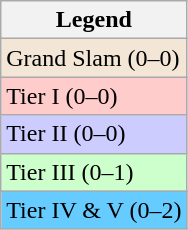<table class="wikitable sortable mw-collapsible mw-collapsed">
<tr>
<th>Legend</th>
</tr>
<tr>
<td bgcolor=#f3e6d7>Grand Slam (0–0)</td>
</tr>
<tr>
<td bgcolor=#ffcccc>Tier I (0–0)</td>
</tr>
<tr>
<td bgcolor=#ccccff>Tier II (0–0)</td>
</tr>
<tr>
<td bgcolor=#CCFFCC>Tier III (0–1)</td>
</tr>
<tr>
<td bgcolor=#66CCFF>Tier IV & V (0–2)</td>
</tr>
</table>
